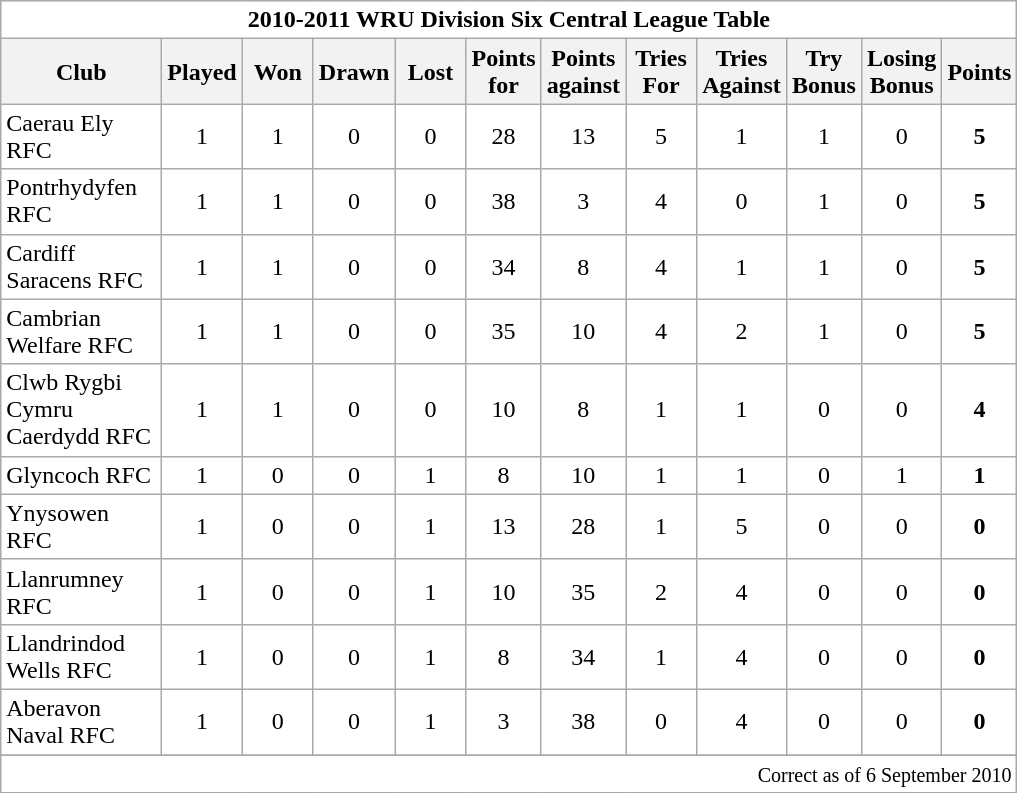<table class="wikitable" style="float:left; margin-right:15px; text-align: center;">
<tr>
<td colspan="12" bgcolor="#FFFFFF" cellpadding="0" cellspacing="0"><strong>2010-2011 WRU Division Six Central League Table</strong></td>
</tr>
<tr>
<th bgcolor="#efefef" width="100">Club</th>
<th bgcolor="#efefef" width="40">Played</th>
<th bgcolor="#efefef" width="40">Won</th>
<th bgcolor="#efefef" width="40">Drawn</th>
<th bgcolor="#efefef" width="40">Lost</th>
<th bgcolor="#efefef" width="40">Points for</th>
<th bgcolor="#efefef" width="40">Points against</th>
<th bgcolor="#efefef" width="40">Tries For</th>
<th bgcolor="#efefef" width="40">Tries Against</th>
<th bgcolor="#efefef" width="40">Try Bonus</th>
<th bgcolor="#efefef" width="40">Losing Bonus</th>
<th bgcolor="#efefef" width="40">Points</th>
</tr>
<tr bgcolor=#ffffff align=center>
<td align=left>Caerau Ely RFC</td>
<td>1</td>
<td>1</td>
<td>0</td>
<td>0</td>
<td>28</td>
<td>13</td>
<td>5</td>
<td>1</td>
<td>1</td>
<td>0</td>
<td><strong>5</strong></td>
</tr>
<tr bgcolor=#ffffff align=center>
<td align=left>Pontrhydyfen RFC</td>
<td>1</td>
<td>1</td>
<td>0</td>
<td>0</td>
<td>38</td>
<td>3</td>
<td>4</td>
<td>0</td>
<td>1</td>
<td>0</td>
<td><strong>5</strong></td>
</tr>
<tr bgcolor=#ffffff align=center>
<td align=left>Cardiff Saracens RFC</td>
<td>1</td>
<td>1</td>
<td>0</td>
<td>0</td>
<td>34</td>
<td>8</td>
<td>4</td>
<td>1</td>
<td>1</td>
<td>0</td>
<td><strong>5</strong></td>
</tr>
<tr bgcolor=#ffffff align=center>
<td align=left>Cambrian Welfare RFC</td>
<td>1</td>
<td>1</td>
<td>0</td>
<td>0</td>
<td>35</td>
<td>10</td>
<td>4</td>
<td>2</td>
<td>1</td>
<td>0</td>
<td><strong>5</strong></td>
</tr>
<tr bgcolor=#ffffff align=center>
<td align=left>Clwb Rygbi Cymru Caerdydd RFC</td>
<td>1</td>
<td>1</td>
<td>0</td>
<td>0</td>
<td>10</td>
<td>8</td>
<td>1</td>
<td>1</td>
<td>0</td>
<td>0</td>
<td><strong>4</strong></td>
</tr>
<tr bgcolor=#ffffff align=center>
<td align=left>Glyncoch RFC</td>
<td>1</td>
<td>0</td>
<td>0</td>
<td>1</td>
<td>8</td>
<td>10</td>
<td>1</td>
<td>1</td>
<td>0</td>
<td>1</td>
<td><strong>1</strong></td>
</tr>
<tr bgcolor=#ffffff align=center>
<td align=left>Ynysowen RFC</td>
<td>1</td>
<td>0</td>
<td>0</td>
<td>1</td>
<td>13</td>
<td>28</td>
<td>1</td>
<td>5</td>
<td>0</td>
<td>0</td>
<td><strong>0</strong></td>
</tr>
<tr bgcolor=#ffffff align=center>
<td align=left>Llanrumney RFC</td>
<td>1</td>
<td>0</td>
<td>0</td>
<td>1</td>
<td>10</td>
<td>35</td>
<td>2</td>
<td>4</td>
<td>0</td>
<td>0</td>
<td><strong>0</strong></td>
</tr>
<tr bgcolor=#ffffff align=center>
<td align=left>Llandrindod Wells RFC</td>
<td>1</td>
<td>0</td>
<td>0</td>
<td>1</td>
<td>8</td>
<td>34</td>
<td>1</td>
<td>4</td>
<td>0</td>
<td>0</td>
<td><strong>0</strong></td>
</tr>
<tr bgcolor=#ffffff align=center>
<td align=left>Aberavon Naval RFC</td>
<td>1</td>
<td>0</td>
<td>0</td>
<td>1</td>
<td>3</td>
<td>38</td>
<td>0</td>
<td>4</td>
<td>0</td>
<td>0</td>
<td><strong>0</strong></td>
</tr>
<tr bgcolor=#ffffff align=center>
</tr>
<tr>
<td colspan="12" align="right" bgcolor="#FFFFFF" cellpadding="0" cellspacing="0"><small>Correct as of 6 September 2010</small></td>
</tr>
<tr>
</tr>
</table>
